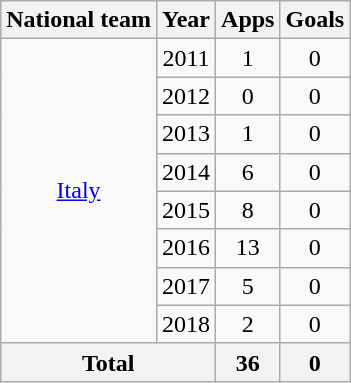<table class="wikitable" style="text-align:center">
<tr>
<th>National team</th>
<th>Year</th>
<th>Apps</th>
<th>Goals</th>
</tr>
<tr>
<td rowspan="8"><a href='#'>Italy</a></td>
<td>2011</td>
<td>1</td>
<td>0</td>
</tr>
<tr>
<td>2012</td>
<td>0</td>
<td>0</td>
</tr>
<tr>
<td>2013</td>
<td>1</td>
<td>0</td>
</tr>
<tr>
<td>2014</td>
<td>6</td>
<td>0</td>
</tr>
<tr>
<td>2015</td>
<td>8</td>
<td>0</td>
</tr>
<tr>
<td>2016</td>
<td>13</td>
<td>0</td>
</tr>
<tr>
<td>2017</td>
<td>5</td>
<td>0</td>
</tr>
<tr>
<td>2018</td>
<td>2</td>
<td>0</td>
</tr>
<tr>
<th colspan="2">Total</th>
<th>36</th>
<th>0</th>
</tr>
</table>
